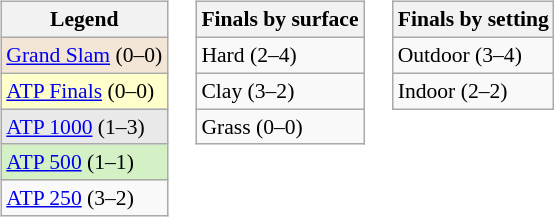<table>
<tr style="vertical-align:top">
<td><br><table class=wikitable style="font-size:90%">
<tr>
<th>Legend</th>
</tr>
<tr style="background:#F3E6D7">
<td><a href='#'>Grand Slam</a> (0–0)</td>
</tr>
<tr style="background:#FFFFCC">
<td><a href='#'>ATP Finals</a> (0–0)</td>
</tr>
<tr style="background:#E9E9E9">
<td><a href='#'>ATP 1000</a> (1–3)</td>
</tr>
<tr style="background:#D4F1C5">
<td><a href='#'>ATP 500</a> (1–1)</td>
</tr>
<tr>
<td><a href='#'>ATP 250</a> (3–2)</td>
</tr>
</table>
</td>
<td><br><table class=wikitable style="font-size:90%">
<tr>
<th>Finals by surface</th>
</tr>
<tr>
<td>Hard (2–4)</td>
</tr>
<tr>
<td>Clay (3–2)</td>
</tr>
<tr>
<td>Grass (0–0)</td>
</tr>
</table>
</td>
<td><br><table class=wikitable style="font-size:90%">
<tr>
<th>Finals by setting</th>
</tr>
<tr>
<td>Outdoor (3–4)</td>
</tr>
<tr>
<td>Indoor (2–2)</td>
</tr>
</table>
</td>
</tr>
</table>
